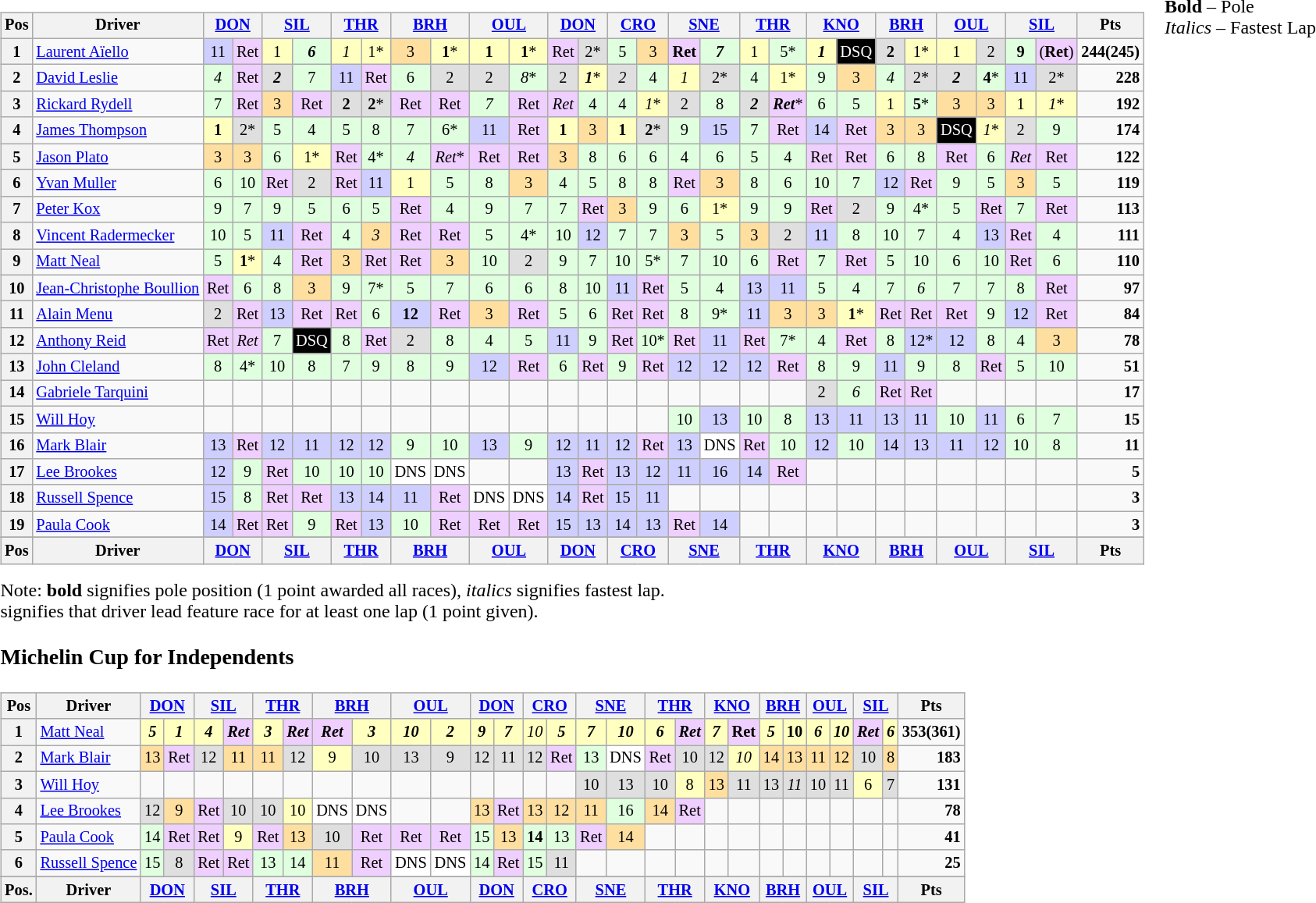<table>
<tr>
<td valign="top"><br><table class="wikitable" style="font-size: 85%; text-align: center;">
<tr valign="top">
<th valign="middle">Pos</th>
<th valign="middle">Driver</th>
<th colspan="2"><a href='#'>DON</a></th>
<th colspan="2"><a href='#'>SIL</a></th>
<th colspan="2"><a href='#'>THR</a></th>
<th colspan="2"><a href='#'>BRH</a></th>
<th colspan="2"><a href='#'>OUL</a></th>
<th colspan="2"><a href='#'>DON</a></th>
<th colspan="2"><a href='#'>CRO</a></th>
<th colspan="2"><a href='#'>SNE</a></th>
<th colspan="2"><a href='#'>THR</a></th>
<th colspan="2"><a href='#'>KNO</a></th>
<th colspan="2"><a href='#'>BRH</a></th>
<th colspan="2"><a href='#'>OUL</a></th>
<th colspan="2"><a href='#'>SIL</a></th>
<th valign=middle>Pts</th>
</tr>
<tr>
<th>1</th>
<td align=left> <a href='#'>Laurent Aïello</a></td>
<td style="background-color:#CFCFFF">11</td>
<td style="background-color:#EFCFFF">Ret</td>
<td style="background-color:#FFFFBF">1</td>
<td style="background-color:#dfffdf"><strong><em>6</em></strong></td>
<td style="background-color:#FFFFBF"><em>1</em></td>
<td style="background-color:#FFFFBF">1*</td>
<td style="background-color:#ffdf9f">3</td>
<td style="background-color:#FFFFBF"><strong>1</strong>*</td>
<td style="background-color:#FFFFBF"><strong>1</strong></td>
<td style="background-color:#FFFFBF"><strong>1</strong>*</td>
<td style="background-color:#EFCFFF">Ret</td>
<td style="background-color:#DFDFDF">2*</td>
<td style="background-color:#dfffdf">5</td>
<td style="background-color:#ffdf9f">3</td>
<td style="background-color:#EFCFFF"><strong>Ret</strong></td>
<td style="background-color:#dfffdf"><strong><em>7</em></strong></td>
<td style="background-color:#FFFFBF">1</td>
<td style="background-color:#dfffdf">5*</td>
<td style="background-color:#FFFFBF"><strong><em>1</em></strong></td>
<td style="background:#000000; color:white">DSQ</td>
<td style="background-color:#DFDFDF"><strong>2</strong></td>
<td style="background-color:#FFFFBF">1*</td>
<td style="background-color:#FFFFBF">1</td>
<td style="background-color:#DFDFDF">2</td>
<td style="background-color:#dfffdf"><strong>9</strong></td>
<td style="background-color:#EFCFFF">(<strong>Ret</strong>)</td>
<td align=right><strong>244(245)</strong></td>
</tr>
<tr>
<th>2</th>
<td align=left> <a href='#'>David Leslie</a></td>
<td style="background-color:#dfffdf"><em>4</em></td>
<td style="background-color:#EFCFFF">Ret</td>
<td style="background-color:#DFDFDF"><strong><em>2</em></strong></td>
<td style="background-color:#dfffdf">7</td>
<td style="background-color:#CFCFFF">11</td>
<td style="background-color:#EFCFFF">Ret</td>
<td style="background-color:#dfffdf">6</td>
<td style="background-color:#DFDFDF">2</td>
<td style="background-color:#DFDFDF">2</td>
<td style="background-color:#dfffdf"><em>8</em>*</td>
<td style="background-color:#DFDFDF">2</td>
<td style="background-color:#FFFFBF"><strong><em>1</em></strong>*</td>
<td style="background-color:#DFDFDF"><em>2</em></td>
<td style="background-color:#dfffdf">4</td>
<td style="background-color:#FFFFBF"><em>1</em></td>
<td style="background-color:#DFDFDF">2*</td>
<td style="background-color:#dfffdf">4</td>
<td style="background-color:#FFFFBF">1*</td>
<td style="background-color:#dfffdf">9</td>
<td style="background-color:#ffdf9f">3</td>
<td style="background-color:#dfffdf"><em>4</em></td>
<td style="background-color:#DFDFDF">2*</td>
<td style="background-color:#DFDFDF"><strong><em>2</em></strong></td>
<td style="background-color:#dfffdf"><strong>4</strong>*</td>
<td style="background-color:#CFCFFF">11</td>
<td style="background-color:#DFDFDF">2*</td>
<td align=right><strong>228</strong></td>
</tr>
<tr>
<th>3</th>
<td align=left> <a href='#'>Rickard Rydell</a></td>
<td style="background-color:#dfffdf">7</td>
<td style="background-color:#EFCFFF">Ret</td>
<td style="background-color:#ffdf9f">3</td>
<td style="background-color:#EFCFFF">Ret</td>
<td style="background-color:#DFDFDF"><strong>2</strong></td>
<td style="background-color:#DFDFDF"><strong>2</strong>*</td>
<td style="background-color:#EFCFFF">Ret</td>
<td style="background-color:#EFCFFF">Ret</td>
<td style="background-color:#dfffdf"><em>7</em></td>
<td style="background-color:#EFCFFF">Ret</td>
<td style="background-color:#EFCFFF"><em>Ret</em></td>
<td style="background-color:#dfffdf">4</td>
<td style="background-color:#dfffdf">4</td>
<td style="background-color:#FFFFBF"><em>1</em>*</td>
<td style="background-color:#DFDFDF">2</td>
<td style="background-color:#dfffdf">8</td>
<td style="background-color:#DFDFDF"><strong><em>2</em></strong></td>
<td style="background-color:#EFCFFF"><strong><em>Ret</em></strong>*</td>
<td style="background-color:#dfffdf">6</td>
<td style="background-color:#dfffdf">5</td>
<td style="background-color:#FFFFBF">1</td>
<td style="background-color:#dfffdf"><strong>5</strong>*</td>
<td style="background-color:#ffdf9f">3</td>
<td style="background-color:#ffdf9f">3</td>
<td style="background-color:#FFFFBF">1</td>
<td style="background-color:#FFFFBF"><em>1</em>*</td>
<td align=right><strong>192</strong></td>
</tr>
<tr>
<th>4</th>
<td align=left> <a href='#'>James Thompson</a></td>
<td style="background-color:#FFFFBF"><strong>1</strong></td>
<td style="background-color:#DFDFDF">2*</td>
<td style="background-color:#dfffdf">5</td>
<td style="background-color:#dfffdf">4</td>
<td style="background-color:#dfffdf">5</td>
<td style="background-color:#dfffdf">8</td>
<td style="background-color:#dfffdf">7</td>
<td style="background-color:#dfffdf">6*</td>
<td style="background-color:#CFCFFF">11</td>
<td style="background-color:#EFCFFF">Ret</td>
<td style="background-color:#FFFFBF"><strong>1</strong></td>
<td style="background-color:#ffdf9f">3</td>
<td style="background-color:#FFFFBF"><strong>1</strong></td>
<td style="background-color:#DFDFDF"><strong>2</strong>*</td>
<td style="background-color:#dfffdf">9</td>
<td style="background-color:#CFCFFF">15</td>
<td style="background-color:#dfffdf">7</td>
<td style="background-color:#EFCFFF">Ret</td>
<td style="background-color:#CFCFFF">14</td>
<td style="background-color:#EFCFFF">Ret</td>
<td style="background-color:#ffdf9f">3</td>
<td style="background-color:#ffdf9f">3</td>
<td style="background:#000000; color:white">DSQ</td>
<td style="background-color:#FFFFBF"><em>1</em>*</td>
<td style="background-color:#DFDFDF">2</td>
<td style="background-color:#dfffdf">9</td>
<td align=right><strong>174</strong></td>
</tr>
<tr>
<th>5</th>
<td align=left> <a href='#'>Jason Plato</a></td>
<td style="background-color:#ffdf9f">3</td>
<td style="background-color:#ffdf9f">3</td>
<td style="background-color:#dfffdf">6</td>
<td style="background-color:#FFFFBF">1*</td>
<td style="background-color:#EFCFFF">Ret</td>
<td style="background-color:#dfffdf">4*</td>
<td style="background-color:#dfffdf"><em>4</em></td>
<td style="background-color:#EFCFFF"><em>Ret</em>*</td>
<td style="background-color:#EFCFFF">Ret</td>
<td style="background-color:#EFCFFF">Ret</td>
<td style="background-color:#ffdf9f">3</td>
<td style="background-color:#dfffdf">8</td>
<td style="background-color:#dfffdf">6</td>
<td style="background-color:#dfffdf">6</td>
<td style="background-color:#dfffdf">4</td>
<td style="background-color:#dfffdf">6</td>
<td style="background-color:#dfffdf">5</td>
<td style="background-color:#dfffdf">4</td>
<td style="background-color:#EFCFFF">Ret</td>
<td style="background-color:#EFCFFF">Ret</td>
<td style="background-color:#dfffdf">6</td>
<td style="background-color:#dfffdf">8</td>
<td style="background-color:#EFCFFF">Ret</td>
<td style="background-color:#dfffdf">6</td>
<td style="background-color:#EFCFFF"><em>Ret</em></td>
<td style="background-color:#EFCFFF">Ret</td>
<td align=right><strong>122</strong></td>
</tr>
<tr>
<th>6</th>
<td align=left> <a href='#'>Yvan Muller</a></td>
<td style="background-color:#dfffdf">6</td>
<td style="background-color:#dfffdf">10</td>
<td style="background-color:#EFCFFF">Ret</td>
<td style="background-color:#DFDFDF">2</td>
<td style="background-color:#EFCFFF">Ret</td>
<td style="background-color:#CFCFFF">11</td>
<td style="background-color:#FFFFBF">1</td>
<td style="background-color:#dfffdf">5</td>
<td style="background-color:#dfffdf">8</td>
<td style="background-color:#ffdf9f">3</td>
<td style="background-color:#dfffdf">4</td>
<td style="background-color:#dfffdf">5</td>
<td style="background-color:#dfffdf">8</td>
<td style="background-color:#dfffdf">8</td>
<td style="background-color:#EFCFFF">Ret</td>
<td style="background-color:#ffdf9f">3</td>
<td style="background-color:#dfffdf">8</td>
<td style="background-color:#dfffdf">6</td>
<td style="background-color:#dfffdf">10</td>
<td style="background-color:#dfffdf">7</td>
<td style="background-color:#CFCFFF">12</td>
<td style="background-color:#EFCFFF">Ret</td>
<td style="background-color:#dfffdf">9</td>
<td style="background-color:#dfffdf">5</td>
<td style="background-color:#ffdf9f">3</td>
<td style="background-color:#dfffdf">5</td>
<td align=right><strong>119</strong></td>
</tr>
<tr>
<th>7</th>
<td align=left> <a href='#'>Peter Kox</a></td>
<td style="background-color:#dfffdf">9</td>
<td style="background-color:#dfffdf">7</td>
<td style="background-color:#dfffdf">9</td>
<td style="background-color:#dfffdf">5</td>
<td style="background-color:#dfffdf">6</td>
<td style="background-color:#dfffdf">5</td>
<td style="background-color:#EFCFFF">Ret</td>
<td style="background-color:#dfffdf">4</td>
<td style="background-color:#dfffdf">9</td>
<td style="background-color:#dfffdf">7</td>
<td style="background-color:#dfffdf">7</td>
<td style="background-color:#EFCFFF">Ret</td>
<td style="background-color:#ffdf9f">3</td>
<td style="background-color:#dfffdf">9</td>
<td style="background-color:#dfffdf">6</td>
<td style="background-color:#FFFFBF">1*</td>
<td style="background-color:#dfffdf">9</td>
<td style="background-color:#dfffdf">9</td>
<td style="background-color:#EFCFFF">Ret</td>
<td style="background-color:#DFDFDF">2</td>
<td style="background-color:#dfffdf">9</td>
<td style="background-color:#dfffdf">4*</td>
<td style="background-color:#dfffdf">5</td>
<td style="background-color:#EFCFFF">Ret</td>
<td style="background-color:#dfffdf">7</td>
<td style="background-color:#EFCFFF">Ret</td>
<td align=right><strong>113</strong></td>
</tr>
<tr>
<th>8</th>
<td align=left> <a href='#'>Vincent Radermecker</a></td>
<td style="background-color:#dfffdf">10</td>
<td style="background-color:#dfffdf">5</td>
<td style="background-color:#CFCFFF">11</td>
<td style="background-color:#EFCFFF">Ret</td>
<td style="background-color:#dfffdf">4</td>
<td style="background-color:#ffdf9f"><em>3</em></td>
<td style="background-color:#EFCFFF">Ret</td>
<td style="background-color:#EFCFFF">Ret</td>
<td style="background-color:#dfffdf">5</td>
<td style="background-color:#dfffdf">4*</td>
<td style="background-color:#dfffdf">10</td>
<td style="background-color:#CFCFFF">12</td>
<td style="background-color:#dfffdf">7</td>
<td style="background-color:#dfffdf">7</td>
<td style="background-color:#ffdf9f">3</td>
<td style="background-color:#dfffdf">5</td>
<td style="background-color:#ffdf9f">3</td>
<td style="background-color:#DFDFDF">2</td>
<td style="background-color:#CFCFFF">11</td>
<td style="background-color:#dfffdf">8</td>
<td style="background-color:#dfffdf">10</td>
<td style="background-color:#dfffdf">7</td>
<td style="background-color:#dfffdf">4</td>
<td style="background-color:#CFCFFF">13</td>
<td style="background-color:#EFCFFF">Ret</td>
<td style="background-color:#dfffdf">4</td>
<td align=right><strong>111</strong></td>
</tr>
<tr>
<th>9</th>
<td align=left> <a href='#'>Matt Neal</a></td>
<td style="background-color:#dfffdf">5</td>
<td style="background-color:#FFFFBF"><strong>1</strong>*</td>
<td style="background-color:#dfffdf">4</td>
<td style="background-color:#EFCFFF">Ret</td>
<td style="background-color:#ffdf9f">3</td>
<td style="background-color:#EFCFFF">Ret</td>
<td style="background-color:#EFCFFF">Ret</td>
<td style="background-color:#ffdf9f">3</td>
<td style="background-color:#dfffdf">10</td>
<td style="background-color:#DFDFDF">2</td>
<td style="background-color:#dfffdf">9</td>
<td style="background-color:#dfffdf">7</td>
<td style="background-color:#dfffdf">10</td>
<td style="background-color:#dfffdf">5*</td>
<td style="background-color:#dfffdf">7</td>
<td style="background-color:#dfffdf">10</td>
<td style="background-color:#dfffdf">6</td>
<td style="background-color:#EFCFFF">Ret</td>
<td style="background-color:#dfffdf">7</td>
<td style="background-color:#EFCFFF">Ret</td>
<td style="background-color:#dfffdf">5</td>
<td style="background-color:#dfffdf">10</td>
<td style="background-color:#dfffdf">6</td>
<td style="background-color:#dfffdf">10</td>
<td style="background-color:#EFCFFF">Ret</td>
<td style="background-color:#dfffdf">6</td>
<td align=right><strong>110</strong></td>
</tr>
<tr>
<th>10</th>
<td align=left nowrap> <a href='#'>Jean-Christophe Boullion</a></td>
<td style="background-color:#EFCFFF">Ret</td>
<td style="background-color:#dfffdf">6</td>
<td style="background-color:#dfffdf">8</td>
<td style="background-color:#ffdf9f">3</td>
<td style="background-color:#dfffdf">9</td>
<td style="background-color:#dfffdf">7*</td>
<td style="background-color:#dfffdf">5</td>
<td style="background-color:#dfffdf">7</td>
<td style="background-color:#dfffdf">6</td>
<td style="background-color:#dfffdf">6</td>
<td style="background-color:#dfffdf">8</td>
<td style="background-color:#dfffdf">10</td>
<td style="background-color:#CFCFFF">11</td>
<td style="background-color:#EFCFFF">Ret</td>
<td style="background-color:#dfffdf">5</td>
<td style="background-color:#dfffdf">4</td>
<td style="background-color:#CFCFFF">13</td>
<td style="background-color:#CFCFFF">11</td>
<td style="background-color:#dfffdf">5</td>
<td style="background-color:#dfffdf">4</td>
<td style="background-color:#dfffdf">7</td>
<td style="background-color:#dfffdf"><em>6</em></td>
<td style="background-color:#dfffdf">7</td>
<td style="background-color:#dfffdf">7</td>
<td style="background-color:#dfffdf">8</td>
<td style="background-color:#EFCFFF">Ret</td>
<td align=right><strong>97</strong></td>
</tr>
<tr>
<th>11</th>
<td align=left> <a href='#'>Alain Menu</a></td>
<td style="background-color:#DFDFDF">2</td>
<td style="background-color:#EFCFFF">Ret</td>
<td style="background-color:#CFCFFF">13</td>
<td style="background-color:#EFCFFF">Ret</td>
<td style="background-color:#EFCFFF">Ret</td>
<td style="background-color:#dfffdf">6</td>
<td style="background-color:#CFCFFF"><strong>12</strong></td>
<td style="background-color:#EFCFFF">Ret</td>
<td style="background-color:#ffdf9f">3</td>
<td style="background-color:#EFCFFF">Ret</td>
<td style="background-color:#dfffdf">5</td>
<td style="background-color:#dfffdf">6</td>
<td style="background-color:#EFCFFF">Ret</td>
<td style="background-color:#EFCFFF">Ret</td>
<td style="background-color:#dfffdf">8</td>
<td style="background-color:#dfffdf">9*</td>
<td style="background-color:#CFCFFF">11</td>
<td style="background-color:#ffdf9f">3</td>
<td style="background-color:#ffdf9f">3</td>
<td style="background-color:#FFFFBF"><strong>1</strong>*</td>
<td style="background-color:#EFCFFF">Ret</td>
<td style="background-color:#EFCFFF">Ret</td>
<td style="background-color:#EFCFFF">Ret</td>
<td style="background-color:#dfffdf">9</td>
<td style="background-color:#CFCFFF">12</td>
<td style="background-color:#EFCFFF">Ret</td>
<td align=right><strong>84</strong></td>
</tr>
<tr>
<th>12</th>
<td align=left> <a href='#'>Anthony Reid</a></td>
<td style="background-color:#EFCFFF">Ret</td>
<td style="background-color:#EFCFFF"><em>Ret</em></td>
<td style="background-color:#dfffdf">7</td>
<td style="background:#000000; color:white">DSQ</td>
<td style="background-color:#dfffdf">8</td>
<td style="background-color:#EFCFFF">Ret</td>
<td style="background-color:#DFDFDF">2</td>
<td style="background-color:#dfffdf">8</td>
<td style="background-color:#dfffdf">4</td>
<td style="background-color:#dfffdf">5</td>
<td style="background-color:#CFCFFF">11</td>
<td style="background-color:#dfffdf">9</td>
<td style="background-color:#EFCFFF">Ret</td>
<td style="background-color:#dfffdf">10*</td>
<td style="background-color:#EFCFFF">Ret</td>
<td style="background-color:#CFCFFF">11</td>
<td style="background-color:#EFCFFF">Ret</td>
<td style="background-color:#dfffdf">7*</td>
<td style="background-color:#dfffdf">4</td>
<td style="background-color:#EFCFFF">Ret</td>
<td style="background-color:#dfffdf">8</td>
<td style="background-color:#CFCFFF">12*</td>
<td style="background-color:#CFCFFF">12</td>
<td style="background-color:#dfffdf">8</td>
<td style="background-color:#dfffdf">4</td>
<td style="background-color:#ffdf9f">3</td>
<td align=right><strong>78</strong></td>
</tr>
<tr>
<th>13</th>
<td align=left> <a href='#'>John Cleland</a></td>
<td style="background-color:#dfffdf">8</td>
<td style="background-color:#dfffdf">4*</td>
<td style="background-color:#dfffdf">10</td>
<td style="background-color:#dfffdf">8</td>
<td style="background-color:#dfffdf">7</td>
<td style="background-color:#dfffdf">9</td>
<td style="background-color:#dfffdf">8</td>
<td style="background-color:#dfffdf">9</td>
<td style="background-color:#CFCFFF">12</td>
<td style="background-color:#EFCFFF">Ret</td>
<td style="background-color:#dfffdf">6</td>
<td style="background-color:#EFCFFF">Ret</td>
<td style="background-color:#dfffdf">9</td>
<td style="background-color:#EFCFFF">Ret</td>
<td style="background-color:#CFCFFF">12</td>
<td style="background-color:#CFCFFF">12</td>
<td style="background-color:#CFCFFF">12</td>
<td style="background-color:#EFCFFF">Ret</td>
<td style="background-color:#dfffdf">8</td>
<td style="background-color:#dfffdf">9</td>
<td style="background-color:#CFCFFF">11</td>
<td style="background-color:#dfffdf">9</td>
<td style="background-color:#dfffdf">8</td>
<td style="background-color:#EFCFFF">Ret</td>
<td style="background-color:#dfffdf">5</td>
<td style="background-color:#dfffdf">10</td>
<td align=right><strong>51</strong></td>
</tr>
<tr>
<th>14</th>
<td align=left> <a href='#'>Gabriele Tarquini</a></td>
<td></td>
<td></td>
<td></td>
<td></td>
<td></td>
<td></td>
<td></td>
<td></td>
<td></td>
<td></td>
<td></td>
<td></td>
<td></td>
<td></td>
<td></td>
<td></td>
<td></td>
<td></td>
<td style="background-color:#DFDFDF">2</td>
<td style="background-color:#dfffdf"><em>6</em></td>
<td style="background-color:#EFCFFF">Ret</td>
<td style="background-color:#EFCFFF">Ret</td>
<td></td>
<td></td>
<td></td>
<td></td>
<td align=right><strong>17</strong></td>
</tr>
<tr>
<th>15</th>
<td align=left> <a href='#'>Will Hoy</a></td>
<td></td>
<td></td>
<td></td>
<td></td>
<td></td>
<td></td>
<td></td>
<td></td>
<td></td>
<td></td>
<td></td>
<td></td>
<td></td>
<td></td>
<td style="background-color:#dfffdf">10</td>
<td style="background-color:#CFCFFF">13</td>
<td style="background-color:#dfffdf">10</td>
<td style="background-color:#dfffdf">8</td>
<td style="background-color:#CFCFFF">13</td>
<td style="background-color:#CFCFFF">11</td>
<td style="background-color:#CFCFFF">13</td>
<td style="background-color:#CFCFFF">11</td>
<td style="background-color:#dfffdf">10</td>
<td style="background-color:#CFCFFF">11</td>
<td style="background-color:#dfffdf">6</td>
<td style="background-color:#dfffdf">7</td>
<td align=right><strong>15</strong></td>
</tr>
<tr>
<th>16</th>
<td align=left> <a href='#'>Mark Blair</a></td>
<td style="background-color:#CFCFFF">13</td>
<td style="background-color:#EFCFFF">Ret</td>
<td style="background-color:#CFCFFF">12</td>
<td style="background-color:#CFCFFF">11</td>
<td style="background-color:#CFCFFF">12</td>
<td style="background-color:#CFCFFF">12</td>
<td style="background-color:#dfffdf">9</td>
<td style="background-color:#dfffdf">10</td>
<td style="background-color:#CFCFFF">13</td>
<td style="background-color:#dfffdf">9</td>
<td style="background-color:#CFCFFF">12</td>
<td style="background-color:#CFCFFF">11</td>
<td style="background-color:#CFCFFF">12</td>
<td style="background-color:#EFCFFF">Ret</td>
<td style="background-color:#CFCFFF">13</td>
<td style="background-color:white">DNS</td>
<td style="background-color:#EFCFFF">Ret</td>
<td style="background-color:#dfffdf">10</td>
<td style="background-color:#CFCFFF">12</td>
<td style="background-color:#dfffdf">10</td>
<td style="background-color:#CFCFFF">14</td>
<td style="background-color:#CFCFFF">13</td>
<td style="background-color:#CFCFFF">11</td>
<td style="background-color:#CFCFFF">12</td>
<td style="background-color:#dfffdf">10</td>
<td style="background-color:#dfffdf">8</td>
<td align=right><strong>11</strong></td>
</tr>
<tr>
<th>17</th>
<td align=left> <a href='#'>Lee Brookes</a></td>
<td style="background-color:#CFCFFF">12</td>
<td style="background-color:#dfffdf">9</td>
<td style="background-color:#EFCFFF">Ret</td>
<td style="background-color:#dfffdf">10</td>
<td style="background-color:#dfffdf">10</td>
<td style="background-color:#dfffdf">10</td>
<td style="background-color:white">DNS</td>
<td style="background-color:white">DNS</td>
<td></td>
<td></td>
<td style="background-color:#CFCFFF">13</td>
<td style="background-color:#EFCFFF">Ret</td>
<td style="background-color:#CFCFFF">13</td>
<td style="background-color:#CFCFFF">12</td>
<td style="background-color:#CFCFFF">11</td>
<td style="background-color:#CFCFFF">16</td>
<td style="background-color:#CFCFFF">14</td>
<td style="background-color:#EFCFFF">Ret</td>
<td></td>
<td></td>
<td></td>
<td></td>
<td></td>
<td></td>
<td></td>
<td></td>
<td align=right><strong>5</strong></td>
</tr>
<tr>
<th>18</th>
<td align=left> <a href='#'>Russell Spence</a></td>
<td style="background-color:#CFCFFF">15</td>
<td style="background-color:#dfffdf">8</td>
<td style="background-color:#EFCFFF">Ret</td>
<td style="background-color:#EFCFFF">Ret</td>
<td style="background-color:#CFCFFF">13</td>
<td style="background-color:#CFCFFF">14</td>
<td style="background-color:#CFCFFF">11</td>
<td style="background-color:#EFCFFF">Ret</td>
<td style="background-color:white">DNS</td>
<td style="background-color:white">DNS</td>
<td style="background-color:#CFCFFF">14</td>
<td style="background-color:#EFCFFF">Ret</td>
<td style="background-color:#CFCFFF">15</td>
<td style="background-color:#CFCFFF">11</td>
<td></td>
<td></td>
<td></td>
<td></td>
<td></td>
<td></td>
<td></td>
<td></td>
<td></td>
<td></td>
<td></td>
<td></td>
<td align=right><strong>3</strong></td>
</tr>
<tr>
<th>19</th>
<td align=left> <a href='#'>Paula Cook</a></td>
<td style="background-color:#CFCFFF">14</td>
<td style="background-color:#EFCFFF">Ret</td>
<td style="background-color:#EFCFFF">Ret</td>
<td style="background-color:#dfffdf">9</td>
<td style="background-color:#EFCFFF">Ret</td>
<td style="background-color:#CFCFFF">13</td>
<td style="background-color:#dfffdf">10</td>
<td style="background-color:#EFCFFF">Ret</td>
<td style="background-color:#EFCFFF">Ret</td>
<td style="background-color:#EFCFFF">Ret</td>
<td style="background-color:#CFCFFF">15</td>
<td style="background-color:#CFCFFF">13</td>
<td style="background-color:#CFCFFF">14</td>
<td style="background-color:#CFCFFF">13</td>
<td style="background-color:#EFCFFF">Ret</td>
<td style="background-color:#CFCFFF">14</td>
<td></td>
<td></td>
<td></td>
<td></td>
<td></td>
<td></td>
<td></td>
<td></td>
<td></td>
<td></td>
<td align=right><strong>3</strong></td>
</tr>
<tr>
</tr>
<tr valign="top">
<th valign="middle">Pos</th>
<th valign="middle">Driver</th>
<th colspan="2"><a href='#'>DON</a></th>
<th colspan="2"><a href='#'>SIL</a></th>
<th colspan="2"><a href='#'>THR</a></th>
<th colspan="2"><a href='#'>BRH</a></th>
<th colspan="2"><a href='#'>OUL</a></th>
<th colspan="2"><a href='#'>DON</a></th>
<th colspan="2"><a href='#'>CRO</a></th>
<th colspan="2"><a href='#'>SNE</a></th>
<th colspan="2"><a href='#'>THR</a></th>
<th colspan="2"><a href='#'>KNO</a></th>
<th colspan="2"><a href='#'>BRH</a></th>
<th colspan="2"><a href='#'>OUL</a></th>
<th colspan="2"><a href='#'>SIL</a></th>
<th valign=middle>Pts</th>
</tr>
</table>
Note: <strong>bold</strong> signifies pole position (1 point awarded all races), <em>italics</em> signifies fastest lap.<br> signifies that driver lead feature race for at least one lap (1 point given).<h3>Michelin Cup for Independents</h3><table class="wikitable" style="font-size: 85%; text-align: center;">
<tr valign="top">
<th valign="middle">Pos</th>
<th valign="middle">Driver</th>
<th colspan="2"><a href='#'>DON</a></th>
<th colspan="2"><a href='#'>SIL</a></th>
<th colspan="2"><a href='#'>THR</a></th>
<th colspan="2"><a href='#'>BRH</a></th>
<th colspan="2"><a href='#'>OUL</a></th>
<th colspan="2"><a href='#'>DON</a></th>
<th colspan="2"><a href='#'>CRO</a></th>
<th colspan="2"><a href='#'>SNE</a></th>
<th colspan="2"><a href='#'>THR</a></th>
<th colspan="2"><a href='#'>KNO</a></th>
<th colspan="2"><a href='#'>BRH</a></th>
<th colspan="2"><a href='#'>OUL</a></th>
<th colspan="2"><a href='#'>SIL</a></th>
<th valign=middle>Pts</th>
</tr>
<tr>
<th>1</th>
<td align=left> <a href='#'>Matt Neal</a></td>
<td style="background-color:#FFFFBF"><strong><em>5</em></strong></td>
<td style="background-color:#FFFFBF"><strong><em>1</em></strong></td>
<td style="background-color:#FFFFBF"><strong><em>4</em></strong></td>
<td style="background-color:#EFCFFF"><strong><em>Ret</em></strong></td>
<td style="background-color:#FFFFBF"><strong><em>3</em></strong></td>
<td style="background-color:#EFCFFF"><strong><em>Ret</em></strong></td>
<td style="background-color:#EFCFFF"><strong><em>Ret</em></strong></td>
<td style="background-color:#FFFFBF"><strong><em>3</em></strong></td>
<td style="background-color:#FFFFBF"><strong><em>10</em></strong></td>
<td style="background-color:#FFFFBF"><strong><em>2</em></strong></td>
<td style="background-color:#FFFFBF"><strong><em>9</em></strong></td>
<td style="background-color:#FFFFBF"><strong><em>7</em></strong></td>
<td style="background-color:#FFFFBF"><em>10</em></td>
<td style="background-color:#FFFFBF"><strong><em>5</em></strong></td>
<td style="background-color:#FFFFBF"><strong><em>7</em></strong></td>
<td style="background-color:#FFFFBF"><strong><em>10</em></strong></td>
<td style="background-color:#FFFFBF"><strong><em>6</em></strong></td>
<td style="background-color:#EFCFFF"><strong><em>Ret</em></strong></td>
<td style="background-color:#FFFFBF"><strong><em>7</em></strong></td>
<td style="background-color:#EFCFFF"><strong>Ret</strong></td>
<td style="background-color:#FFFFBF"><strong><em>5</em></strong></td>
<td style="background-color:#FFFFBF"><strong>10</strong></td>
<td style="background-color:#FFFFBF"><strong><em>6</em></strong></td>
<td style="background-color:#FFFFBF"><strong><em>10</em></strong></td>
<td style="background-color:#EFCFFF"><strong><em>Ret</em></strong></td>
<td style="background-color:#FFFFBF"><strong><em>6</em></strong></td>
<td align=right><strong>353(361)</strong></td>
</tr>
<tr>
<th>2</th>
<td align=left> <a href='#'>Mark Blair</a></td>
<td style="background-color:#ffdf9f">13</td>
<td style="background-color:#EFCFFF">Ret</td>
<td style="background-color:#DFDFDF">12</td>
<td style="background-color:#ffdf9f">11</td>
<td style="background-color:#ffdf9f">11</td>
<td style="background-color:#DFDFDF">12</td>
<td style="background-color:#FFFFBF">9</td>
<td style="background-color:#DFDFDF">10</td>
<td style="background-color:#DFDFDF">13</td>
<td style="background-color:#DFDFDF">9</td>
<td style="background-color:#DFDFDF">12</td>
<td style="background-color:#DFDFDF">11</td>
<td style="background-color:#DFDFDF">12</td>
<td style="background-color:#EFCFFF">Ret</td>
<td style="background-color:#dfffdf">13</td>
<td style="background-color:white">DNS</td>
<td style="background-color:#EFCFFF">Ret</td>
<td style="background-color:#DFDFDF">10</td>
<td style="background-color:#DFDFDF">12</td>
<td style="background-color:#FFFFBF"><em>10</em></td>
<td style="background-color:#ffdf9f">14</td>
<td style="background-color:#ffdf9f">13</td>
<td style="background-color:#ffdf9f">11</td>
<td style="background-color:#ffdf9f">12</td>
<td style="background-color:#DFDFDF">10</td>
<td style="background-color:#ffdf9f">8</td>
<td align=right><strong>183</strong></td>
</tr>
<tr>
<th>3</th>
<td align=left> <a href='#'>Will Hoy</a></td>
<td></td>
<td></td>
<td></td>
<td></td>
<td></td>
<td></td>
<td></td>
<td></td>
<td></td>
<td></td>
<td></td>
<td></td>
<td></td>
<td></td>
<td style="background-color:#DFDFDF">10</td>
<td style="background-color:#DFDFDF">13</td>
<td style="background-color:#DFDFDF">10</td>
<td style="background-color:#FFFFBF">8</td>
<td style="background-color:#ffdf9f">13</td>
<td style="background-color:#DFDFDF">11</td>
<td style="background-color:#DFDFDF">13</td>
<td style="background-color:#DFDFDF"><em>11</em></td>
<td style="background-color:#DFDFDF">10</td>
<td style="background-color:#DFDFDF">11</td>
<td style="background-color:#FFFFBF">6</td>
<td style="background-color:#DFDFDF">7</td>
<td align=right><strong>131</strong></td>
</tr>
<tr>
<th>4</th>
<td align=left> <a href='#'>Lee Brookes</a></td>
<td style="background-color:#DFDFDF">12</td>
<td style="background-color:#ffdf9f">9</td>
<td style="background-color:#EFCFFF">Ret</td>
<td style="background-color:#DFDFDF">10</td>
<td style="background-color:#DFDFDF">10</td>
<td style="background-color:#FFFFBF">10</td>
<td style="background-color:white">DNS</td>
<td style="background-color:white">DNS</td>
<td></td>
<td></td>
<td style="background-color:#ffdf9f">13</td>
<td style="background-color:#EFCFFF">Ret</td>
<td style="background-color:#ffdf9f">13</td>
<td style="background-color:#ffdf9f">12</td>
<td style="background-color:#ffdf9f">11</td>
<td style="background-color:#dfffdf">16</td>
<td style="background-color:#ffdf9f">14</td>
<td style="background-color:#EFCFFF">Ret</td>
<td></td>
<td></td>
<td></td>
<td></td>
<td></td>
<td></td>
<td></td>
<td></td>
<td align=right><strong>78</strong></td>
</tr>
<tr>
<th>5</th>
<td align=left> <a href='#'>Paula Cook</a></td>
<td style="background-color:#dfffdf">14</td>
<td style="background-color:#EFCFFF">Ret</td>
<td style="background-color:#EFCFFF">Ret</td>
<td style="background-color:#FFFFBF">9</td>
<td style="background-color:#EFCFFF">Ret</td>
<td style="background-color:#ffdf9f">13</td>
<td style="background-color:#DFDFDF">10</td>
<td style="background-color:#EFCFFF">Ret</td>
<td style="background-color:#EFCFFF">Ret</td>
<td style="background-color:#EFCFFF">Ret</td>
<td style="background-color:#dfffdf">15</td>
<td style="background-color:#ffdf9f">13</td>
<td style="background-color:#dfffdf"><strong>14</strong></td>
<td style="background-color:#dfffdf">13</td>
<td style="background-color:#EFCFFF">Ret</td>
<td style="background-color:#ffdf9f">14</td>
<td></td>
<td></td>
<td></td>
<td></td>
<td></td>
<td></td>
<td></td>
<td></td>
<td></td>
<td></td>
<td align=right><strong>41</strong></td>
</tr>
<tr>
<th>6</th>
<td align=left nowrap> <a href='#'>Russell Spence</a></td>
<td style="background-color:#dfffdf">15</td>
<td style="background-color:#DFDFDF">8</td>
<td style="background-color:#EFCFFF">Ret</td>
<td style="background-color:#EFCFFF">Ret</td>
<td style="background-color:#dfffdf">13</td>
<td style="background-color:#dfffdf">14</td>
<td style="background-color:#ffdf9f">11</td>
<td style="background-color:#EFCFFF">Ret</td>
<td style="background-color:white">DNS</td>
<td style="background-color:white">DNS</td>
<td style="background-color:#dfffdf">14</td>
<td style="background-color:#EFCFFF">Ret</td>
<td style="background-color:#dfffdf">15</td>
<td style="background-color:#DFDFDF">11</td>
<td></td>
<td></td>
<td></td>
<td></td>
<td></td>
<td></td>
<td></td>
<td></td>
<td></td>
<td></td>
<td></td>
<td></td>
<td align=right><strong>25</strong></td>
</tr>
<tr>
</tr>
<tr valign="top">
<th valign="middle">Pos.</th>
<th valign="middle">Driver</th>
<th colspan="2"><a href='#'>DON</a></th>
<th colspan="2"><a href='#'>SIL</a></th>
<th colspan="2"><a href='#'>THR</a></th>
<th colspan="2"><a href='#'>BRH</a></th>
<th colspan="2"><a href='#'>OUL</a></th>
<th colspan="2"><a href='#'>DON</a></th>
<th colspan="2"><a href='#'>CRO</a></th>
<th colspan="2"><a href='#'>SNE</a></th>
<th colspan="2"><a href='#'>THR</a></th>
<th colspan="2"><a href='#'>KNO</a></th>
<th colspan="2"><a href='#'>BRH</a></th>
<th colspan="2"><a href='#'>OUL</a></th>
<th colspan="2"><a href='#'>SIL</a></th>
<th valign=middle>Pts</th>
</tr>
</table>
</td>
<td valign="top"><br>
<span><strong>Bold</strong> – Pole<br>
<em>Italics</em> – Fastest Lap</span></td>
</tr>
</table>
